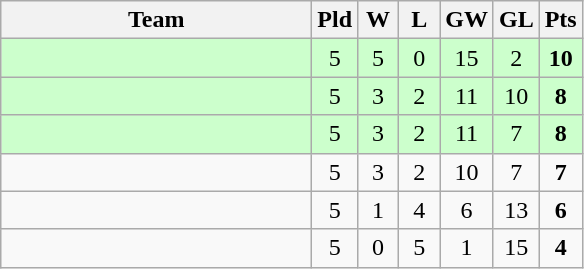<table class="wikitable" style="text-align:center">
<tr>
<th width=200>Team</th>
<th width=20>Pld</th>
<th width=20>W</th>
<th width=20>L</th>
<th width=20>GW</th>
<th width=20>GL</th>
<th width=20>Pts</th>
</tr>
<tr bgcolor=ccffcc>
<td style="text-align:left;"></td>
<td>5</td>
<td>5</td>
<td>0</td>
<td>15</td>
<td>2</td>
<td><strong>10</strong></td>
</tr>
<tr bgcolor=ccffcc>
<td style="text-align:left;"></td>
<td>5</td>
<td>3</td>
<td>2</td>
<td>11</td>
<td>10</td>
<td><strong>8</strong></td>
</tr>
<tr bgcolor=ccffcc>
<td style="text-align:left;"></td>
<td>5</td>
<td>3</td>
<td>2</td>
<td>11</td>
<td>7</td>
<td><strong>8</strong></td>
</tr>
<tr>
<td style="text-align:left;"></td>
<td>5</td>
<td>3</td>
<td>2</td>
<td>10</td>
<td>7</td>
<td><strong>7</strong></td>
</tr>
<tr>
<td style="text-align:left;"></td>
<td>5</td>
<td>1</td>
<td>4</td>
<td>6</td>
<td>13</td>
<td><strong>6</strong></td>
</tr>
<tr>
<td style="text-align:left;"></td>
<td>5</td>
<td>0</td>
<td>5</td>
<td>1</td>
<td>15</td>
<td><strong>4</strong></td>
</tr>
</table>
